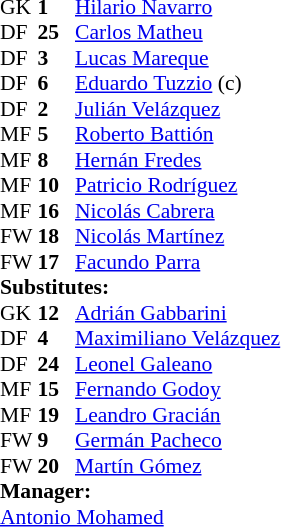<table style="font-size: 90%" cellspacing="0" cellpadding="0">
<tr>
<td colspan="4"></td>
</tr>
<tr>
<th width=25></th>
<th width=25></th>
</tr>
<tr>
<td>GK</td>
<td><strong>1</strong></td>
<td> <a href='#'>Hilario Navarro</a></td>
<td></td>
</tr>
<tr>
<td>DF</td>
<td><strong>25</strong></td>
<td> <a href='#'>Carlos Matheu</a></td>
<td></td>
</tr>
<tr>
<td>DF</td>
<td><strong>3</strong></td>
<td> <a href='#'>Lucas Mareque</a></td>
</tr>
<tr>
<td>DF</td>
<td><strong>6</strong></td>
<td> <a href='#'>Eduardo Tuzzio</a> (c)</td>
<td></td>
</tr>
<tr>
<td>DF</td>
<td><strong>2</strong></td>
<td> <a href='#'>Julián Velázquez</a></td>
<td></td>
</tr>
<tr>
<td>MF</td>
<td><strong>5</strong></td>
<td> <a href='#'>Roberto Battión</a></td>
</tr>
<tr>
<td>MF</td>
<td><strong>8</strong></td>
<td> <a href='#'>Hernán Fredes</a></td>
<td></td>
<td></td>
</tr>
<tr>
<td>MF</td>
<td><strong>10</strong></td>
<td> <a href='#'>Patricio Rodríguez</a></td>
<td></td>
<td></td>
</tr>
<tr>
<td>MF</td>
<td><strong>16</strong></td>
<td> <a href='#'>Nicolás Cabrera</a></td>
</tr>
<tr>
<td>FW</td>
<td><strong>18</strong></td>
<td> <a href='#'>Nicolás Martínez</a></td>
<td></td>
<td></td>
</tr>
<tr>
<td>FW</td>
<td><strong>17</strong></td>
<td> <a href='#'>Facundo Parra</a></td>
</tr>
<tr>
<td colspan=3><strong>Substitutes:</strong></td>
</tr>
<tr>
<td>GK</td>
<td><strong>12</strong></td>
<td> <a href='#'>Adrián Gabbarini</a></td>
</tr>
<tr>
<td>DF</td>
<td><strong>4</strong></td>
<td> <a href='#'>Maximiliano Velázquez</a></td>
<td></td>
<td></td>
</tr>
<tr>
<td>DF</td>
<td><strong>24</strong></td>
<td> <a href='#'>Leonel Galeano</a></td>
</tr>
<tr>
<td>MF</td>
<td><strong>15</strong></td>
<td> <a href='#'>Fernando Godoy</a></td>
</tr>
<tr>
<td>MF</td>
<td><strong>19</strong></td>
<td> <a href='#'>Leandro Gracián</a></td>
<td></td>
<td></td>
</tr>
<tr>
<td>FW</td>
<td><strong>9</strong></td>
<td> <a href='#'>Germán Pacheco</a></td>
</tr>
<tr>
<td>FW</td>
<td><strong>20</strong></td>
<td> <a href='#'>Martín Gómez</a></td>
<td></td>
<td></td>
</tr>
<tr>
<td colspan=3><strong>Manager:</strong></td>
</tr>
<tr>
<td colspan=4> <a href='#'>Antonio Mohamed</a></td>
</tr>
</table>
